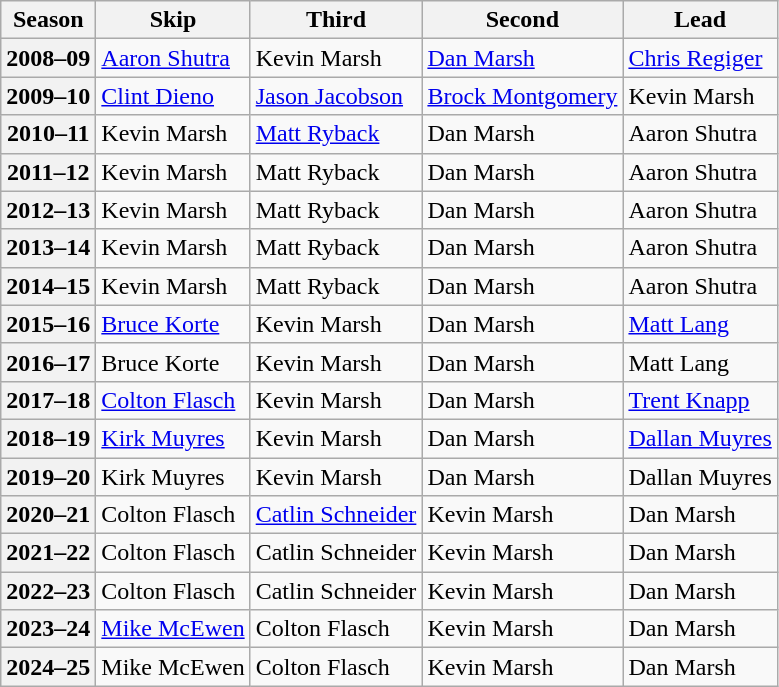<table class="wikitable">
<tr>
<th scope="col">Season</th>
<th scope="col">Skip</th>
<th scope="col">Third</th>
<th scope="col">Second</th>
<th scope="col">Lead</th>
</tr>
<tr>
<th scope="row">2008–09</th>
<td><a href='#'>Aaron Shutra</a></td>
<td>Kevin Marsh</td>
<td><a href='#'>Dan Marsh</a></td>
<td><a href='#'>Chris Regiger</a></td>
</tr>
<tr>
<th scope="row">2009–10</th>
<td><a href='#'>Clint Dieno</a></td>
<td><a href='#'>Jason Jacobson</a></td>
<td><a href='#'>Brock Montgomery</a></td>
<td>Kevin Marsh</td>
</tr>
<tr>
<th scope="row">2010–11</th>
<td>Kevin Marsh</td>
<td><a href='#'>Matt Ryback</a></td>
<td>Dan Marsh</td>
<td>Aaron Shutra</td>
</tr>
<tr>
<th scope="row">2011–12</th>
<td>Kevin Marsh</td>
<td>Matt Ryback</td>
<td>Dan Marsh</td>
<td>Aaron Shutra</td>
</tr>
<tr>
<th scope="row">2012–13</th>
<td>Kevin Marsh</td>
<td>Matt Ryback</td>
<td>Dan Marsh</td>
<td>Aaron Shutra</td>
</tr>
<tr>
<th scope="row">2013–14</th>
<td>Kevin Marsh</td>
<td>Matt Ryback</td>
<td>Dan Marsh</td>
<td>Aaron Shutra</td>
</tr>
<tr>
<th scope="row">2014–15</th>
<td>Kevin Marsh</td>
<td>Matt Ryback</td>
<td>Dan Marsh</td>
<td>Aaron Shutra</td>
</tr>
<tr>
<th scope="row">2015–16</th>
<td><a href='#'>Bruce Korte</a></td>
<td>Kevin Marsh</td>
<td>Dan Marsh</td>
<td><a href='#'>Matt Lang</a></td>
</tr>
<tr>
<th scope="row">2016–17</th>
<td>Bruce Korte</td>
<td>Kevin Marsh</td>
<td>Dan Marsh</td>
<td>Matt Lang</td>
</tr>
<tr>
<th scope="row">2017–18</th>
<td><a href='#'>Colton Flasch</a></td>
<td>Kevin Marsh</td>
<td>Dan Marsh</td>
<td><a href='#'>Trent Knapp</a></td>
</tr>
<tr>
<th scope="row">2018–19</th>
<td><a href='#'>Kirk Muyres</a></td>
<td>Kevin Marsh</td>
<td>Dan Marsh</td>
<td><a href='#'>Dallan Muyres</a></td>
</tr>
<tr>
<th scope="row">2019–20</th>
<td>Kirk Muyres</td>
<td>Kevin Marsh</td>
<td>Dan Marsh</td>
<td>Dallan Muyres</td>
</tr>
<tr>
<th scope="row">2020–21</th>
<td>Colton Flasch</td>
<td><a href='#'>Catlin Schneider</a></td>
<td>Kevin Marsh</td>
<td>Dan Marsh</td>
</tr>
<tr>
<th scope="row">2021–22</th>
<td>Colton Flasch</td>
<td>Catlin Schneider</td>
<td>Kevin Marsh</td>
<td>Dan Marsh</td>
</tr>
<tr>
<th scope="row">2022–23</th>
<td>Colton Flasch</td>
<td>Catlin Schneider</td>
<td>Kevin Marsh</td>
<td>Dan Marsh</td>
</tr>
<tr>
<th scope="row">2023–24</th>
<td><a href='#'>Mike McEwen</a></td>
<td>Colton Flasch</td>
<td>Kevin Marsh</td>
<td>Dan Marsh</td>
</tr>
<tr>
<th scope="row">2024–25</th>
<td>Mike McEwen</td>
<td>Colton Flasch</td>
<td>Kevin Marsh</td>
<td>Dan Marsh</td>
</tr>
</table>
